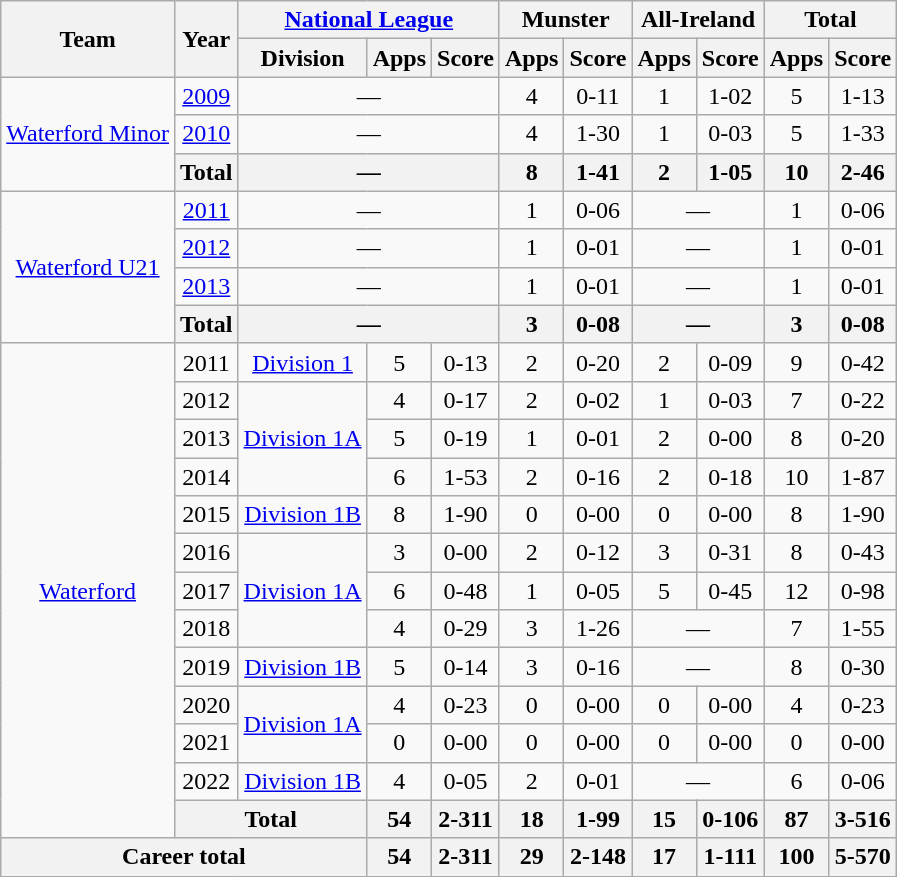<table class="wikitable" style="text-align:center">
<tr>
<th rowspan="2">Team</th>
<th rowspan="2">Year</th>
<th colspan="3"><a href='#'>National League</a></th>
<th colspan="2">Munster</th>
<th colspan="2">All-Ireland</th>
<th colspan="2">Total</th>
</tr>
<tr>
<th>Division</th>
<th>Apps</th>
<th>Score</th>
<th>Apps</th>
<th>Score</th>
<th>Apps</th>
<th>Score</th>
<th>Apps</th>
<th>Score</th>
</tr>
<tr>
<td rowspan="3"><a href='#'>Waterford Minor</a></td>
<td><a href='#'>2009</a></td>
<td colspan=3>—</td>
<td>4</td>
<td>0-11</td>
<td>1</td>
<td>1-02</td>
<td>5</td>
<td>1-13</td>
</tr>
<tr>
<td><a href='#'>2010</a></td>
<td colspan=3>—</td>
<td>4</td>
<td>1-30</td>
<td>1</td>
<td>0-03</td>
<td>5</td>
<td>1-33</td>
</tr>
<tr>
<th>Total</th>
<th colspan=3>—</th>
<th>8</th>
<th>1-41</th>
<th>2</th>
<th>1-05</th>
<th>10</th>
<th>2-46</th>
</tr>
<tr>
<td rowspan="4"><a href='#'>Waterford U21</a></td>
<td><a href='#'>2011</a></td>
<td colspan=3>—</td>
<td>1</td>
<td>0-06</td>
<td colspan=2>—</td>
<td>1</td>
<td>0-06</td>
</tr>
<tr>
<td><a href='#'>2012</a></td>
<td colspan=3>—</td>
<td>1</td>
<td>0-01</td>
<td colspan=2>—</td>
<td>1</td>
<td>0-01</td>
</tr>
<tr>
<td><a href='#'>2013</a></td>
<td colspan=3>—</td>
<td>1</td>
<td>0-01</td>
<td colspan=2>—</td>
<td>1</td>
<td>0-01</td>
</tr>
<tr>
<th>Total</th>
<th colspan=3>—</th>
<th>3</th>
<th>0-08</th>
<th colspan=2>—</th>
<th>3</th>
<th>0-08</th>
</tr>
<tr>
<td rowspan="13"><a href='#'>Waterford</a></td>
<td>2011</td>
<td rowspan="1"><a href='#'>Division 1</a></td>
<td>5</td>
<td>0-13</td>
<td>2</td>
<td>0-20</td>
<td>2</td>
<td>0-09</td>
<td>9</td>
<td>0-42</td>
</tr>
<tr>
<td>2012</td>
<td rowspan="3"><a href='#'>Division 1A</a></td>
<td>4</td>
<td>0-17</td>
<td>2</td>
<td>0-02</td>
<td>1</td>
<td>0-03</td>
<td>7</td>
<td>0-22</td>
</tr>
<tr>
<td>2013</td>
<td>5</td>
<td>0-19</td>
<td>1</td>
<td>0-01</td>
<td>2</td>
<td>0-00</td>
<td>8</td>
<td>0-20</td>
</tr>
<tr>
<td>2014</td>
<td>6</td>
<td>1-53</td>
<td>2</td>
<td>0-16</td>
<td>2</td>
<td>0-18</td>
<td>10</td>
<td>1-87</td>
</tr>
<tr>
<td>2015</td>
<td rowspan="1"><a href='#'>Division 1B</a></td>
<td>8</td>
<td>1-90</td>
<td>0</td>
<td>0-00</td>
<td>0</td>
<td>0-00</td>
<td>8</td>
<td>1-90</td>
</tr>
<tr>
<td>2016</td>
<td rowspan="3"><a href='#'>Division 1A</a></td>
<td>3</td>
<td>0-00</td>
<td>2</td>
<td>0-12</td>
<td>3</td>
<td>0-31</td>
<td>8</td>
<td>0-43</td>
</tr>
<tr>
<td>2017</td>
<td>6</td>
<td>0-48</td>
<td>1</td>
<td>0-05</td>
<td>5</td>
<td>0-45</td>
<td>12</td>
<td>0-98</td>
</tr>
<tr>
<td>2018</td>
<td>4</td>
<td>0-29</td>
<td>3</td>
<td>1-26</td>
<td colspan=2>—</td>
<td>7</td>
<td>1-55</td>
</tr>
<tr>
<td>2019</td>
<td rowspan="1"><a href='#'>Division 1B</a></td>
<td>5</td>
<td>0-14</td>
<td>3</td>
<td>0-16</td>
<td colspan=2>—</td>
<td>8</td>
<td>0-30</td>
</tr>
<tr>
<td>2020</td>
<td rowspan="2"><a href='#'>Division 1A</a></td>
<td>4</td>
<td>0-23</td>
<td>0</td>
<td>0-00</td>
<td>0</td>
<td>0-00</td>
<td>4</td>
<td>0-23</td>
</tr>
<tr>
<td>2021</td>
<td>0</td>
<td>0-00</td>
<td>0</td>
<td>0-00</td>
<td>0</td>
<td>0-00</td>
<td>0</td>
<td>0-00</td>
</tr>
<tr>
<td>2022</td>
<td rowspan="1"><a href='#'>Division 1B</a></td>
<td>4</td>
<td>0-05</td>
<td>2</td>
<td>0-01</td>
<td colspan=2>—</td>
<td>6</td>
<td>0-06</td>
</tr>
<tr>
<th colspan="2">Total</th>
<th>54</th>
<th>2-311</th>
<th>18</th>
<th>1-99</th>
<th>15</th>
<th>0-106</th>
<th>87</th>
<th>3-516</th>
</tr>
<tr>
<th colspan="3">Career total</th>
<th>54</th>
<th>2-311</th>
<th>29</th>
<th>2-148</th>
<th>17</th>
<th>1-111</th>
<th>100</th>
<th>5-570</th>
</tr>
</table>
